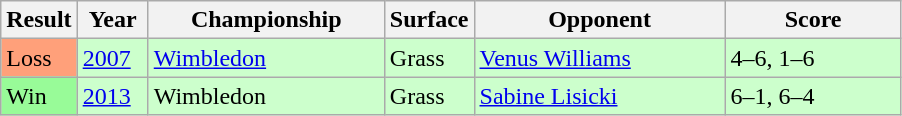<table class="sortable wikitable">
<tr>
<th style="width:40px">Result</th>
<th style="width:40px">Year</th>
<th style="width:150px">Championship</th>
<th style="width:50px">Surface</th>
<th style="width:160px">Opponent</th>
<th style="width:110px" class="unsortable">Score</th>
</tr>
<tr style="background:#cfc;">
<td style="background:#ffa07a;">Loss</td>
<td><a href='#'>2007</a></td>
<td><a href='#'>Wimbledon</a></td>
<td>Grass</td>
<td> <a href='#'>Venus Williams</a></td>
<td>4–6, 1–6</td>
</tr>
<tr style="background:#cfc;">
<td style="background:#98fb98;">Win</td>
<td><a href='#'>2013</a></td>
<td>Wimbledon</td>
<td>Grass</td>
<td> <a href='#'>Sabine Lisicki</a></td>
<td>6–1, 6–4</td>
</tr>
</table>
